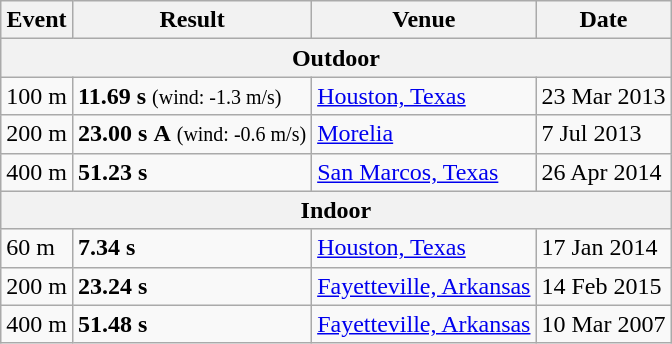<table class="wikitable">
<tr>
<th>Event</th>
<th>Result</th>
<th>Venue</th>
<th>Date</th>
</tr>
<tr>
<th colspan="4">Outdoor</th>
</tr>
<tr>
<td>100 m</td>
<td><strong>11.69 s</strong> <small>(wind: -1.3 m/s)</small></td>
<td> <a href='#'>Houston, Texas</a></td>
<td>23 Mar 2013</td>
</tr>
<tr>
<td>200 m</td>
<td><strong>23.00 s</strong> <strong>A</strong> <small>(wind: -0.6 m/s)</small></td>
<td> <a href='#'>Morelia</a></td>
<td>7 Jul 2013</td>
</tr>
<tr>
<td>400 m</td>
<td><strong>51.23 s</strong></td>
<td> <a href='#'>San Marcos, Texas</a></td>
<td>26 Apr 2014</td>
</tr>
<tr>
<th colspan="4">Indoor</th>
</tr>
<tr>
<td>60 m</td>
<td><strong>7.34 s</strong></td>
<td> <a href='#'>Houston, Texas</a></td>
<td>17 Jan 2014</td>
</tr>
<tr>
<td>200 m</td>
<td><strong>23.24 s</strong></td>
<td> <a href='#'>Fayetteville, Arkansas</a></td>
<td>14 Feb 2015</td>
</tr>
<tr>
<td>400 m</td>
<td><strong>51.48 s</strong></td>
<td> <a href='#'>Fayetteville, Arkansas</a></td>
<td>10 Mar 2007</td>
</tr>
</table>
